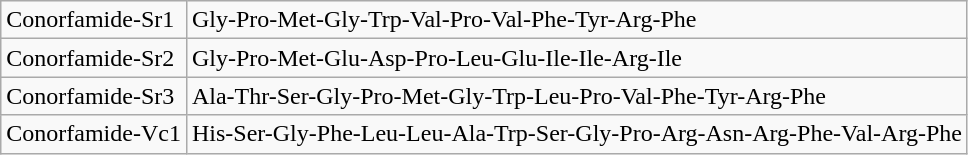<table class="wikitable">
<tr>
<td>Conorfamide-Sr1</td>
<td>Gly-Pro-Met-Gly-Trp-Val-Pro-Val-Phe-Tyr-Arg-Phe</td>
</tr>
<tr>
<td>Conorfamide-Sr2</td>
<td>Gly-Pro-Met-Glu-Asp-Pro-Leu-Glu-Ile-Ile-Arg-Ile</td>
</tr>
<tr>
<td>Conorfamide-Sr3</td>
<td>Ala-Thr-Ser-Gly-Pro-Met-Gly-Trp-Leu-Pro-Val-Phe-Tyr-Arg-Phe</td>
</tr>
<tr>
<td>Conorfamide-Vc1</td>
<td>His-Ser-Gly-Phe-Leu-Leu-Ala-Trp-Ser-Gly-Pro-Arg-Asn-Arg-Phe-Val-Arg-Phe</td>
</tr>
</table>
